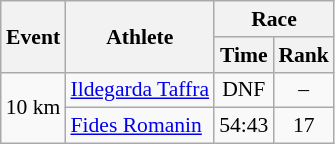<table class="wikitable" border="1" style="font-size:90%">
<tr>
<th rowspan=2>Event</th>
<th rowspan=2>Athlete</th>
<th colspan=2>Race</th>
</tr>
<tr>
<th>Time</th>
<th>Rank</th>
</tr>
<tr>
<td rowspan=2>10 km</td>
<td><a href='#'>Ildegarda Taffra</a></td>
<td align=center>DNF</td>
<td align=center>–</td>
</tr>
<tr>
<td><a href='#'>Fides Romanin</a></td>
<td align=center>54:43</td>
<td align=center>17</td>
</tr>
</table>
